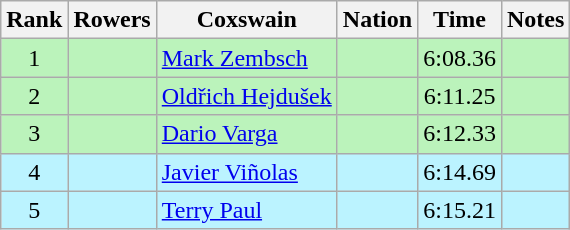<table class="wikitable sortable" style="text-align:center">
<tr>
<th>Rank</th>
<th>Rowers</th>
<th>Coxswain</th>
<th>Nation</th>
<th>Time</th>
<th>Notes</th>
</tr>
<tr bgcolor=bbf3bb>
<td>1</td>
<td align=left data-sort-value="Darling, Tom"></td>
<td align=left data-sort-value="Zembsch, Mark"><a href='#'>Mark Zembsch</a></td>
<td align=left></td>
<td>6:08.36</td>
<td></td>
</tr>
<tr bgcolor=bbf3bb>
<td>2</td>
<td align=left data-sort-value="Doleček, Milan"></td>
<td align=left data-sort-value="Hejdušek, Oldřich"><a href='#'>Oldřich Hejdušek</a></td>
<td align=left></td>
<td>6:11.25</td>
<td></td>
</tr>
<tr bgcolor=bbf3bb>
<td>3</td>
<td align=left data-sort-value="Banjanac, Vladimir"></td>
<td align=left data-sort-value="Varga, Dario"><a href='#'>Dario Varga</a></td>
<td align=left></td>
<td>6:12.33</td>
<td></td>
</tr>
<tr bgcolor=bbf3ff>
<td>4</td>
<td align=left data-sort-value="Alarcón, Agustín"></td>
<td align=left data-sort-value="Viñolas, Javier"><a href='#'>Javier Viñolas</a></td>
<td align=left></td>
<td>6:14.69</td>
<td></td>
</tr>
<tr bgcolor=bbf3ff>
<td>5</td>
<td align=left data-sort-value="Backer, Harold"></td>
<td align=left data-sort-value="Paul, Terry"><a href='#'>Terry Paul</a></td>
<td align=left></td>
<td>6:15.21</td>
<td></td>
</tr>
</table>
